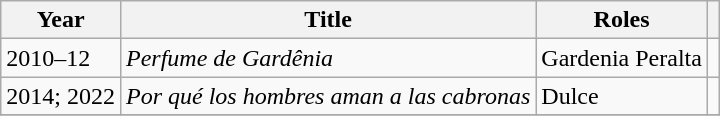<table class="wikitable sortable">
<tr>
<th>Year</th>
<th>Title</th>
<th>Roles</th>
<th></th>
</tr>
<tr>
<td>2010–12</td>
<td><em>Perfume de Gardênia</em></td>
<td>Gardenia Peralta</td>
<td></td>
</tr>
<tr>
<td>2014; 2022</td>
<td><em>Por qué los hombres aman a las cabronas</em></td>
<td>Dulce</td>
<td></td>
</tr>
<tr>
</tr>
</table>
